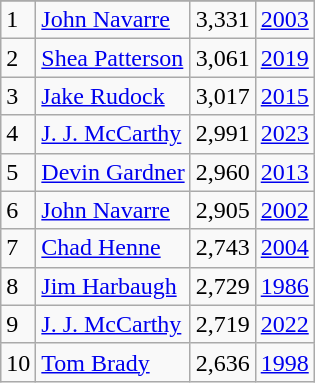<table class="wikitable">
<tr>
</tr>
<tr>
<td>1</td>
<td><a href='#'>John Navarre</a></td>
<td>3,331</td>
<td><a href='#'>2003</a></td>
</tr>
<tr>
<td>2</td>
<td><a href='#'>Shea Patterson</a></td>
<td>3,061</td>
<td><a href='#'>2019</a></td>
</tr>
<tr>
<td>3</td>
<td><a href='#'>Jake Rudock</a></td>
<td>3,017</td>
<td><a href='#'>2015</a></td>
</tr>
<tr>
<td>4</td>
<td><a href='#'>J. J. McCarthy</a></td>
<td>2,991</td>
<td><a href='#'>2023</a></td>
</tr>
<tr>
<td>5</td>
<td><a href='#'>Devin Gardner</a></td>
<td>2,960</td>
<td><a href='#'>2013</a></td>
</tr>
<tr>
<td>6</td>
<td><a href='#'>John Navarre</a></td>
<td>2,905</td>
<td><a href='#'>2002</a></td>
</tr>
<tr>
<td>7</td>
<td><a href='#'>Chad Henne</a></td>
<td>2,743</td>
<td><a href='#'>2004</a></td>
</tr>
<tr>
<td>8</td>
<td><a href='#'>Jim Harbaugh</a></td>
<td>2,729</td>
<td><a href='#'>1986</a></td>
</tr>
<tr>
<td>9</td>
<td><a href='#'>J. J. McCarthy</a></td>
<td>2,719</td>
<td><a href='#'>2022</a></td>
</tr>
<tr>
<td>10</td>
<td><a href='#'>Tom Brady</a></td>
<td>2,636</td>
<td><a href='#'>1998</a></td>
</tr>
</table>
